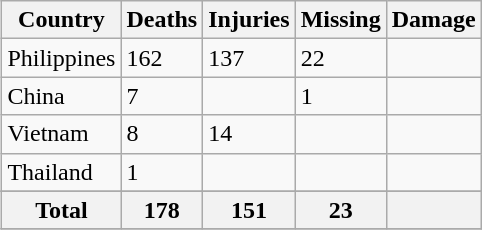<table class="wikitable" style="float: right; margin:0 1em 0.5em 1em;">
<tr>
<th>Country</th>
<th>Deaths</th>
<th>Injuries</th>
<th>Missing</th>
<th>Damage</th>
</tr>
<tr>
<td>Philippines</td>
<td>162</td>
<td>137</td>
<td>22</td>
<td></td>
</tr>
<tr>
<td>China</td>
<td>7</td>
<td></td>
<td>1</td>
<td></td>
</tr>
<tr>
<td>Vietnam</td>
<td>8</td>
<td>14</td>
<td></td>
<td></td>
</tr>
<tr>
<td>Thailand</td>
<td>1</td>
<td></td>
<td></td>
<td></td>
</tr>
<tr>
</tr>
<tr>
<th>Total</th>
<th>178</th>
<th>151</th>
<th>23</th>
<th></th>
</tr>
<tr>
</tr>
</table>
